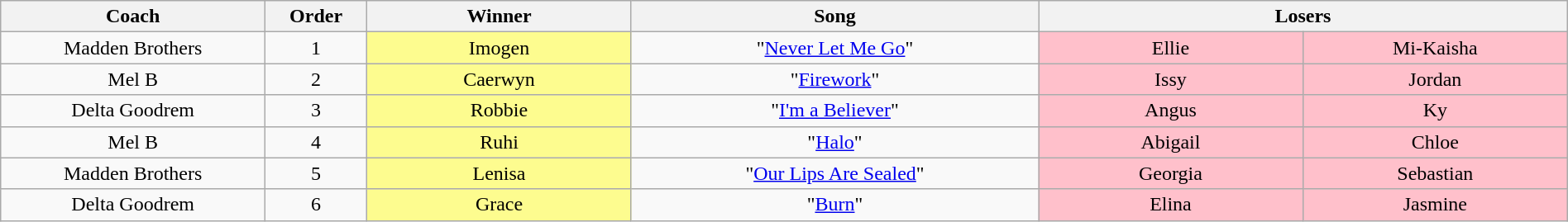<table class="wikitable" style="text-align: center; width:100%">
<tr>
<th style="width:13%">Coach</th>
<th style="width:05%">Order</th>
<th style="width:13%">Winner</th>
<th style="width:20%">Song</th>
<th colspan="2">Losers</th>
</tr>
<tr>
<td>Madden Brothers</td>
<td>1</td>
<td style="background:#fdfc8f">Imogen</td>
<td>"<a href='#'>Never Let Me Go</a>"</td>
<td style="width:13%; background:pink">Ellie</td>
<td style="width:13%; background:pink">Mi-Kaisha</td>
</tr>
<tr>
<td>Mel B</td>
<td>2</td>
<td style="background:#fdfc8f">Caerwyn</td>
<td>"<a href='#'>Firework</a>"</td>
<td style="background:pink">Issy</td>
<td style="background:pink">Jordan</td>
</tr>
<tr>
<td>Delta Goodrem</td>
<td>3</td>
<td style="background:#fdfc8f">Robbie</td>
<td>"<a href='#'>I'm a Believer</a>"</td>
<td style="background:pink">Angus</td>
<td style="background:pink">Ky</td>
</tr>
<tr>
<td>Mel B</td>
<td>4</td>
<td style="background:#fdfc8f">Ruhi</td>
<td>"<a href='#'>Halo</a>"</td>
<td style="background:pink">Abigail</td>
<td style="background:pink">Chloe</td>
</tr>
<tr>
<td>Madden Brothers</td>
<td>5</td>
<td style="background:#fdfc8f">Lenisa</td>
<td>"<a href='#'>Our Lips Are Sealed</a>"</td>
<td style="background:pink">Georgia</td>
<td style="background:pink">Sebastian</td>
</tr>
<tr>
<td>Delta Goodrem</td>
<td>6</td>
<td style="background:#fdfc8f">Grace</td>
<td>"<a href='#'>Burn</a>"</td>
<td style="background:pink">Elina</td>
<td style="background:pink">Jasmine</td>
</tr>
</table>
